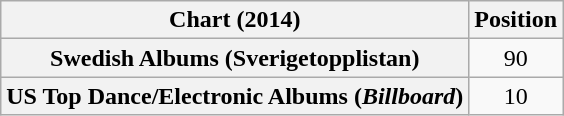<table class="wikitable sortable plainrowheaders" style="text-align:center">
<tr>
<th scope="col">Chart (2014)</th>
<th scope="col">Position</th>
</tr>
<tr>
<th scope="row">Swedish Albums (Sverigetopplistan)</th>
<td>90</td>
</tr>
<tr>
<th scope="row">US Top Dance/Electronic Albums (<em>Billboard</em>)</th>
<td>10</td>
</tr>
</table>
